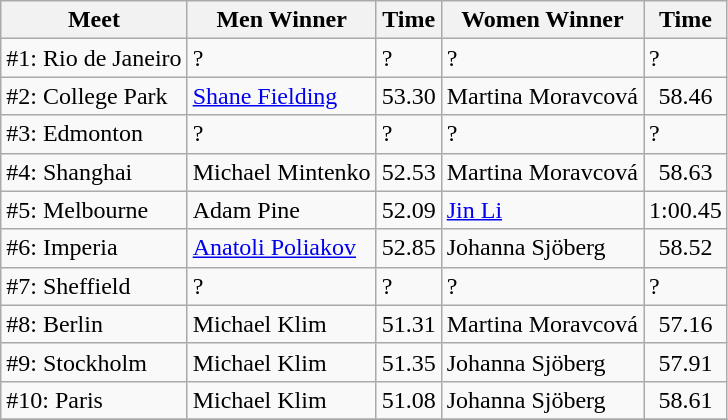<table class=wikitable>
<tr>
<th>Meet</th>
<th>Men Winner</th>
<th>Time</th>
<th>Women Winner</th>
<th>Time</th>
</tr>
<tr>
<td>#1: Rio de Janeiro</td>
<td ?>?</td>
<td ?>?</td>
<td ?>?</td>
<td ?>?</td>
</tr>
<tr>
<td>#2: College Park</td>
<td> <a href='#'>Shane Fielding</a></td>
<td align=center>53.30</td>
<td> Martina Moravcová</td>
<td align=center>58.46</td>
</tr>
<tr>
<td>#3: Edmonton</td>
<td ?>?</td>
<td ?>?</td>
<td ?>?</td>
<td ?>?</td>
</tr>
<tr>
<td>#4: Shanghai</td>
<td> Michael Mintenko</td>
<td align=center>52.53</td>
<td> Martina Moravcová</td>
<td align=center>58.63</td>
</tr>
<tr>
<td>#5: Melbourne</td>
<td> Adam Pine</td>
<td align=center>52.09</td>
<td> <a href='#'>Jin Li</a></td>
<td align=center>1:00.45</td>
</tr>
<tr>
<td>#6: Imperia</td>
<td> <a href='#'>Anatoli Poliakov</a></td>
<td align=center>52.85</td>
<td> Johanna Sjöberg</td>
<td align=center>58.52</td>
</tr>
<tr>
<td>#7: Sheffield</td>
<td ?>?</td>
<td ?>?</td>
<td ?>?</td>
<td ?>?</td>
</tr>
<tr>
<td>#8: Berlin</td>
<td> Michael Klim</td>
<td align=center>51.31</td>
<td> Martina Moravcová</td>
<td align=center>57.16</td>
</tr>
<tr>
<td>#9: Stockholm</td>
<td> Michael Klim</td>
<td align=center>51.35</td>
<td> Johanna Sjöberg</td>
<td align=center>57.91</td>
</tr>
<tr>
<td>#10: Paris</td>
<td> Michael Klim</td>
<td align=center>51.08</td>
<td> Johanna Sjöberg</td>
<td align=center>58.61</td>
</tr>
<tr>
</tr>
</table>
